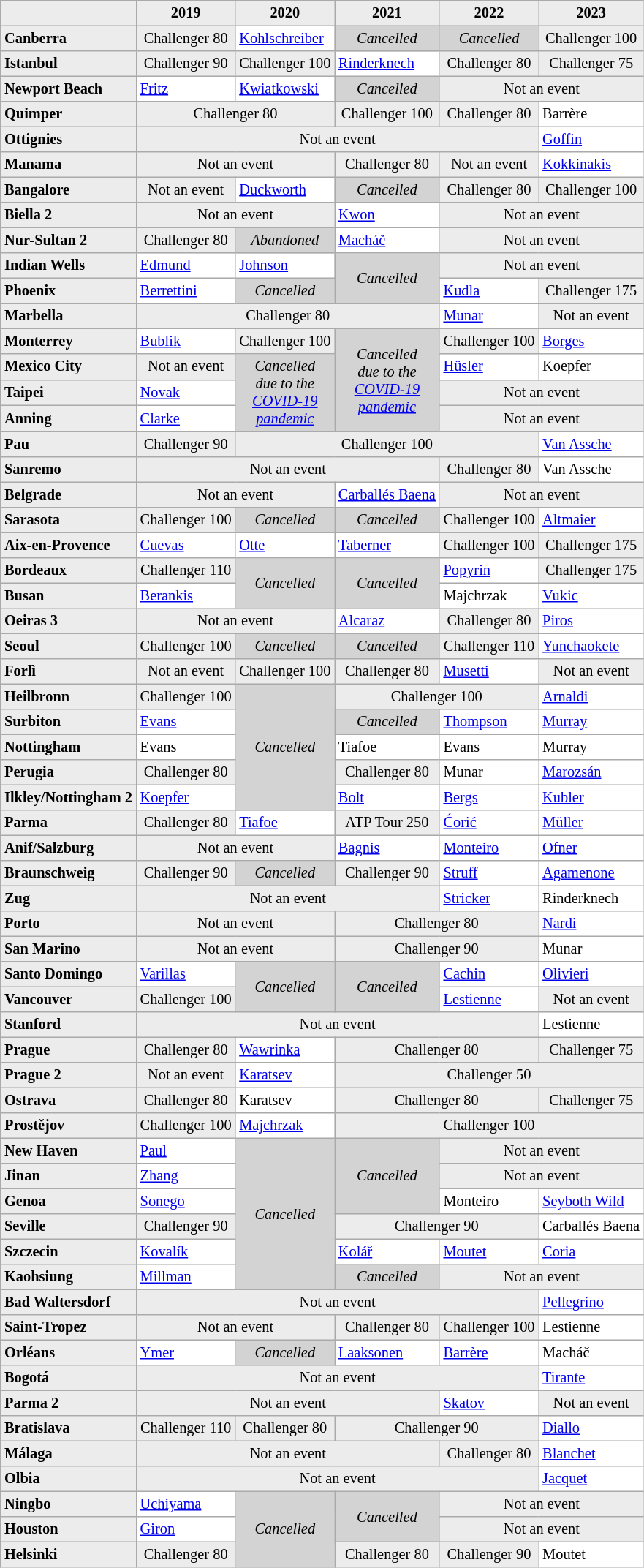<table cellpadding="3" cellspacing="0" border="1" style="font-size: 85%; border: #aaa solid 1px; border-collapse: collapse;">
<tr style="background:#ececec;">
<th></th>
<th>2019</th>
<th>2020</th>
<th>2021</th>
<th>2022</th>
<th>2023</th>
</tr>
<tr>
<td bgcolor="#ececec" align=left><strong>Canberra</strong></td>
<td bgcolor=#ececec colspan=1 align=center><span> Challenger 80</span></td>
<td> <a href='#'>Kohlschreiber</a></td>
<td bgcolor="lightgray" align="center"><em>Cancelled</em></td>
<td bgcolor="lightgray" align="center"><em>Cancelled</em></td>
<td bgcolor=#ececec colspan=1 align=center><span> Challenger 100</span></td>
</tr>
<tr>
<td bgcolor="#ececec" align=left><strong>Istanbul</strong></td>
<td bgcolor=#ececec colspan=1 align=center><span> Challenger 90</span></td>
<td bgcolor=#ececec colspan=1 align=center><span> Challenger 100</span></td>
<td> <a href='#'>Rinderknech</a></td>
<td bgcolor=#ececec colspan=1 align=center><span> Challenger 80</span></td>
<td bgcolor=#ececec colspan=1 align=center><span> Challenger 75</span></td>
</tr>
<tr>
<td bgcolor="#ececec" align=left><strong>Newport Beach</strong></td>
<td> <a href='#'>Fritz</a></td>
<td> <a href='#'>Kwiatkowski</a></td>
<td rowspan=1 bgcolor="lightgray" align="center"><em>Cancelled</em></td>
<td bgcolor=#ececec colspan=2 align=center><span> Not an event</span></td>
</tr>
<tr>
<td bgcolor="#ececec" align=left><strong>Quimper</strong></td>
<td bgcolor=#ececec colspan=2 align=center><span> Challenger 80</span></td>
<td bgcolor=#ececec colspan=1 align=center><span> Challenger 100</span></td>
<td bgcolor=#ececec colspan=1 align=center><span> Challenger 80</span></td>
<td> Barrère</td>
</tr>
<tr>
<td bgcolor="#ececec" align=left><strong>Ottignies</strong></td>
<td bgcolor=#ececec colspan=4 align=center><span> Not an event</span></td>
<td> <a href='#'>Goffin</a></td>
</tr>
<tr>
<td bgcolor="#ececec" align=left><strong>Manama</strong></td>
<td bgcolor=#ececec colspan=2 align=center><span> Not an event</span></td>
<td bgcolor=#ececec colspan=1 align=center><span> Challenger 80</span></td>
<td bgcolor=#ececec colspan=1 align=center><span> Not an event</span></td>
<td> <a href='#'>Kokkinakis</a></td>
</tr>
<tr>
<td bgcolor="#ececec" align=left><strong>Bangalore</strong></td>
<td bgcolor=#ececec colspan=1 align=center><span> Not an event</span></td>
<td> <a href='#'>Duckworth</a></td>
<td rowspan=1 bgcolor="lightgray" align="center"><em>Cancelled</em></td>
<td bgcolor=#ececec colspan=1 align=center><span> Challenger 80</span></td>
<td bgcolor=#ececec colspan=1 align=center><span> Challenger 100</span></td>
</tr>
<tr>
<td bgcolor="#ececec" align=left><strong>Biella 2</strong></td>
<td bgcolor=#ececec colspan=2 align=center><span> Not an event</span></td>
<td> <a href='#'>Kwon</a></td>
<td bgcolor=#ececec colspan=2 align=center><span> Not an event</span></td>
</tr>
<tr>
<td bgcolor="#ececec" align=left><strong>Nur-Sultan 2</strong></td>
<td bgcolor=#ececec colspan=1 align=center><span> Challenger 80</span></td>
<td rowspan=1 bgcolor="lightgray" align="center"><em>Abandoned</em></td>
<td> <a href='#'>Macháč</a></td>
<td bgcolor=#ececec colspan=2 align=center><span> Not an event</span></td>
</tr>
<tr>
<td bgcolor="#ececec" align=left><strong>Indian Wells</strong></td>
<td> <a href='#'>Edmund</a></td>
<td> <a href='#'>Johnson</a></td>
<td rowspan=2 bgcolor="lightgray" align="center"><em>Cancelled</em></td>
<td bgcolor=#ececec colspan=2 align=center><span> Not an event</span></td>
</tr>
<tr>
<td bgcolor="#ececec" align=left><strong>Phoenix</strong></td>
<td> <a href='#'>Berrettini</a></td>
<td rowspan=1 bgcolor="lightgray" align="center"><em>Cancelled</em></td>
<td> <a href='#'>Kudla</a></td>
<td bgcolor=#ececec colspan=1 align=center><span> Challenger 175</span></td>
</tr>
<tr>
<td bgcolor="#ececec" align=left><strong>Marbella</strong></td>
<td bgcolor=#ececec colspan=3 align=center><span> Challenger 80</span></td>
<td> <a href='#'>Munar</a></td>
<td bgcolor=#ececec colspan=1 align=center><span> Not an event</span></td>
</tr>
<tr>
<td bgcolor="#ececec" align=left><strong>Monterrey</strong></td>
<td> <a href='#'>Bublik</a></td>
<td bgcolor=#ececec colspan=1 align=center><span> Challenger 100</span></td>
<td rowspan=4 bgcolor="lightgray" align="center"><em>Cancelled<br>due to the<br><a href='#'>COVID-19<br>pandemic</a></em></td>
<td bgcolor=#ececec colspan=1 align=center><span> Challenger 100</span></td>
<td> <a href='#'>Borges</a></td>
</tr>
<tr>
<td bgcolor="#ececec" align=left><strong>Mexico City</strong></td>
<td bgcolor=#ececec colspan=1 align=center><span> Not an event</span></td>
<td rowspan=3 bgcolor="lightgray" align="center"><em>Cancelled<br>due to the<br><a href='#'>COVID-19<br>pandemic</a></em></td>
<td> <a href='#'>Hüsler</a></td>
<td> Koepfer</td>
</tr>
<tr>
<td bgcolor="#ececec" align=left><strong>Taipei</strong></td>
<td> <a href='#'>Novak</a></td>
<td bgcolor=#ececec colspan=2 align=center><span> Not an event</span></td>
</tr>
<tr>
<td bgcolor="#ececec" align=left><strong>Anning</strong></td>
<td> <a href='#'>Clarke</a></td>
<td bgcolor=#ececec colspan=2 align=center><span> Not an event</span></td>
</tr>
<tr>
<td bgcolor="#ececec" align=left><strong>Pau</strong></td>
<td bgcolor=#ececec colspan=1 align=center><span> Challenger 90</span></td>
<td bgcolor=#ececec colspan=3 align=center><span> Challenger 100</span></td>
<td> <a href='#'>Van Assche</a></td>
</tr>
<tr>
<td bgcolor="#ececec" align=left><strong>Sanremo</strong></td>
<td bgcolor=#ececec colspan=3 align=center><span> Not an event</span></td>
<td bgcolor=#ececec colspan=1 align=center><span> Challenger 80</span></td>
<td> Van Assche</td>
</tr>
<tr>
<td bgcolor="#ececec" align=left><strong>Belgrade</strong></td>
<td bgcolor=#ececec colspan=2 align=center><span> Not an event</span></td>
<td> <a href='#'>Carballés Baena</a></td>
<td bgcolor=#ececec colspan=2 align=center><span> Not an event</span></td>
</tr>
<tr>
<td bgcolor="#ececec" align=left><strong>Sarasota</strong></td>
<td bgcolor=#ececec colspan=1 align=center><span> Challenger 100</span></td>
<td rowspan=1 bgcolor="lightgray" align="center"><em>Cancelled</em></td>
<td rowspan=1 bgcolor="lightgray" align="center"><em>Cancelled</em></td>
<td bgcolor=#ececec colspan=1 align=center><span> Challenger 100</span></td>
<td> <a href='#'>Altmaier</a></td>
</tr>
<tr>
<td bgcolor="#ececec" align=left><strong>Aix-en-Provence</strong></td>
<td> <a href='#'>Cuevas</a></td>
<td> <a href='#'>Otte</a></td>
<td> <a href='#'>Taberner</a></td>
<td bgcolor=#ececec colspan=1 align=center><span> Challenger 100</span></td>
<td bgcolor=#ececec colspan=1 align=center><span> Challenger 175</span></td>
</tr>
<tr>
<td bgcolor="#ececec" align=left><strong>Bordeaux</strong></td>
<td bgcolor=#ececec colspan=1 align=center><span> Challenger 110</span></td>
<td rowspan=2 bgcolor="lightgray" align="center"><em>Cancelled</em></td>
<td rowspan=2 bgcolor="lightgray" align="center"><em>Cancelled</em></td>
<td> <a href='#'>Popyrin</a></td>
<td bgcolor=#ececec colspan=1 align=center><span> Challenger 175</span></td>
</tr>
<tr>
<td bgcolor="#ececec" align=left><strong>Busan</strong></td>
<td> <a href='#'>Berankis</a></td>
<td> Majchrzak</td>
<td> <a href='#'>Vukic</a></td>
</tr>
<tr>
<td bgcolor="#ececec" align=left><strong>Oeiras 3</strong></td>
<td bgcolor=#ececec colspan=2 align=center><span> Not an event</span></td>
<td> <a href='#'>Alcaraz</a></td>
<td bgcolor=#ececec colspan=1 align=center><span> Challenger 80</span></td>
<td> <a href='#'>Piros</a></td>
</tr>
<tr>
<td bgcolor="#ececec" align=left><strong>Seoul</strong></td>
<td bgcolor=#ececec colspan=1 align=center><span> Challenger 100</span></td>
<td rowspan=1 bgcolor="lightgray" align="center"><em>Cancelled</em></td>
<td rowspan=1 bgcolor="lightgray" align="center"><em>Cancelled</em></td>
<td bgcolor=#ececec colspan=1 align=center><span> Challenger 110</span></td>
<td> <a href='#'>Yunchaokete</a></td>
</tr>
<tr>
<td bgcolor="#ececec" align=left><strong>Forlì</strong></td>
<td bgcolor=#ececec colspan=1 align=center><span> Not an event</span></td>
<td bgcolor=#ececec colspan=1 align=center><span> Challenger 100</span></td>
<td bgcolor=#ececec colspan=1 align=center><span> Challenger 80</span></td>
<td> <a href='#'>Musetti</a></td>
<td bgcolor=#ececec colspan=1 align=center><span> Not an event</span></td>
</tr>
<tr>
<td bgcolor="#ececec" align=left><strong>Heilbronn</strong></td>
<td bgcolor=#ececec colspan=1 align=center><span> Challenger 100</span></td>
<td rowspan=5 bgcolor="lightgray" align="center"><em>Cancelled</em></td>
<td bgcolor=#ececec colspan=2 align=center><span> Challenger 100</span></td>
<td> <a href='#'>Arnaldi</a></td>
</tr>
<tr>
<td bgcolor="#ececec" align=left><strong>Surbiton</strong></td>
<td> <a href='#'>Evans</a></td>
<td colspan=1 bgcolor="lightgray" align="center"><em>Cancelled</em></td>
<td> <a href='#'>Thompson</a></td>
<td> <a href='#'>Murray</a></td>
</tr>
<tr>
<td bgcolor="#ececec" align=left><strong>Nottingham</strong></td>
<td> Evans</td>
<td> Tiafoe</td>
<td> Evans</td>
<td> Murray</td>
</tr>
<tr>
<td bgcolor="#ececec" align=left><strong>Perugia</strong></td>
<td bgcolor=#ececec colspan=1 align=center><span> Challenger 80</span></td>
<td bgcolor=#ececec colspan=1 align=center><span> Challenger 80</span></td>
<td> Munar</td>
<td> <a href='#'>Marozsán</a></td>
</tr>
<tr>
<td bgcolor="#ececec" align=left><strong>Ilkley/Nottingham 2</strong></td>
<td> <a href='#'>Koepfer</a></td>
<td> <a href='#'>Bolt</a></td>
<td> <a href='#'>Bergs</a></td>
<td> <a href='#'>Kubler</a></td>
</tr>
<tr>
<td bgcolor="#ececec" align=left><strong>Parma</strong></td>
<td bgcolor=#ececec colspan=1 align=center><span> Challenger 80</span></td>
<td> <a href='#'>Tiafoe</a></td>
<td bgcolor=#ececec colspan=1 align=center><span> ATP Tour 250</span></td>
<td> <a href='#'>Ćorić</a></td>
<td> <a href='#'>Müller</a></td>
</tr>
<tr>
<td bgcolor="#ececec" align=left><strong>Anif/Salzburg</strong></td>
<td bgcolor=#ececec colspan=2 align=center><span> Not an event</span></td>
<td> <a href='#'>Bagnis</a></td>
<td> <a href='#'>Monteiro</a></td>
<td> <a href='#'>Ofner</a></td>
</tr>
<tr>
<td bgcolor="#ececec" align=left><strong>Braunschweig</strong></td>
<td bgcolor=#ececec colspan=1 align=center><span> Challenger 90</span></td>
<td rowspan=1 bgcolor="lightgray" align="center"><em>Cancelled</em></td>
<td bgcolor=#ececec colspan=1 align=center><span> Challenger 90</span></td>
<td> <a href='#'>Struff</a></td>
<td> <a href='#'>Agamenone</a></td>
</tr>
<tr>
<td bgcolor="#ececec" align=left><strong>Zug</strong></td>
<td bgcolor=#ececec colspan=3 align=center><span> Not an event</span></td>
<td> <a href='#'>Stricker</a></td>
<td> Rinderknech</td>
</tr>
<tr>
<td bgcolor="#ececec" align=left><strong>Porto</strong></td>
<td bgcolor=#ececec colspan=2 align=center><span> Not an event</span></td>
<td bgcolor=#ececec colspan=2 align=center><span> Challenger 80</span></td>
<td> <a href='#'>Nardi</a></td>
</tr>
<tr>
<td bgcolor="#ececec" align=left><strong>San Marino</strong></td>
<td bgcolor=#ececec colspan=2 align=center><span> Not an event</span></td>
<td bgcolor=#ececec colspan=2 align=center><span> Challenger 90</span></td>
<td> Munar</td>
</tr>
<tr>
<td bgcolor="#ececec" align=left><strong>Santo Domingo</strong></td>
<td> <a href='#'>Varillas</a></td>
<td rowspan=2 bgcolor="lightgray" align="center"><em>Cancelled</em></td>
<td rowspan=2 bgcolor="lightgray" align="center"><em>Cancelled</em></td>
<td> <a href='#'>Cachin</a></td>
<td> <a href='#'>Olivieri</a></td>
</tr>
<tr>
<td bgcolor="#ececec" align=left><strong>Vancouver</strong></td>
<td bgcolor=#ececec colspan=1 align=center><span> Challenger 100</span></td>
<td> <a href='#'>Lestienne</a></td>
<td bgcolor=#ececec colspan=1 align=center><span> Not an event</span></td>
</tr>
<tr>
<td bgcolor="#ececec" align=left><strong>Stanford</strong></td>
<td bgcolor=#ececec colspan=4 align=center><span> Not an event</span></td>
<td> Lestienne</td>
</tr>
<tr>
<td bgcolor="#ececec" align=left><strong>Prague</strong></td>
<td bgcolor=#ececec colspan=1 align=center><span> Challenger 80</span></td>
<td> <a href='#'>Wawrinka</a></td>
<td bgcolor=#ececec colspan=2 align=center><span> Challenger 80</span></td>
<td bgcolor=#ececec colspan=1 align=center><span> Challenger 75</span></td>
</tr>
<tr>
<td bgcolor="#ececec" align=left><strong>Prague 2</strong></td>
<td bgcolor=#ececec colspan=1 align=center><span> Not an event</span></td>
<td> <a href='#'>Karatsev</a></td>
<td bgcolor=#ececec colspan=3 align=center><span> Challenger 50</span></td>
</tr>
<tr>
<td bgcolor="#ececec" align=left><strong>Ostrava</strong></td>
<td bgcolor=#ececec colspan=1 align=center><span> Challenger 80</span></td>
<td> Karatsev</td>
<td bgcolor=#ececec colspan=2 align=center><span> Challenger 80</span></td>
<td bgcolor=#ececec colspan=1 align=center><span> Challenger 75</span></td>
</tr>
<tr>
<td bgcolor="#ececec" align=left><strong>Prostějov</strong></td>
<td bgcolor=#ececec colspan=1 align=center><span> Challenger 100</span></td>
<td> <a href='#'>Majchrzak</a></td>
<td bgcolor=#ececec colspan=3 align=center><span> Challenger 100</span></td>
</tr>
<tr>
<td bgcolor="#ececec" align=left><strong>New Haven</strong></td>
<td> <a href='#'>Paul</a></td>
<td rowspan=6 bgcolor="lightgray" align="center"><em>Cancelled</em></td>
<td rowspan=3 bgcolor="lightgray" align="center"><em>Cancelled</em></td>
<td bgcolor=#ececec colspan=2 align=center><span> Not an event</span></td>
</tr>
<tr>
<td bgcolor="#ececec" align=left><strong>Jinan</strong></td>
<td> <a href='#'>Zhang</a></td>
<td bgcolor=#ececec colspan=2 align=center><span> Not an event</span></td>
</tr>
<tr>
<td bgcolor="#ececec" align=left><strong>Genoa</strong></td>
<td> <a href='#'>Sonego</a></td>
<td> Monteiro</td>
<td> <a href='#'>Seyboth Wild</a></td>
</tr>
<tr>
<td bgcolor="#ececec" align=left><strong>Seville</strong></td>
<td bgcolor=#ececec colspan=1 align=center><span> Challenger 90</span></td>
<td bgcolor=#ececec colspan=2 align=center><span> Challenger 90</span></td>
<td> Carballés Baena</td>
</tr>
<tr>
<td bgcolor="#ececec" align=left><strong>Szczecin</strong></td>
<td> <a href='#'>Kovalík</a></td>
<td> <a href='#'>Kolář</a></td>
<td> <a href='#'>Moutet</a></td>
<td> <a href='#'>Coria</a></td>
</tr>
<tr>
<td bgcolor="#ececec" align=left><strong>Kaohsiung</strong></td>
<td> <a href='#'>Millman</a></td>
<td rowspan=1 bgcolor="lightgray" align="center"><em>Cancelled</em></td>
<td bgcolor=#ececec colspan=2 align=center><span> Not an event</span></td>
</tr>
<tr>
<td bgcolor="#ececec" align=left><strong>Bad Waltersdorf</strong></td>
<td bgcolor=#ececec colspan=4 align=center><span> Not an event</span></td>
<td> <a href='#'>Pellegrino</a></td>
</tr>
<tr>
<td bgcolor="#ececec" align=left><strong>Saint-Tropez</strong></td>
<td bgcolor=#ececec colspan=2 align=center><span> Not an event</span></td>
<td bgcolor=#ececec colspan=1 align=center><span> Challenger 80</span></td>
<td bgcolor=#ececec colspan=1 align=center><span> Challenger 100</span></td>
<td> Lestienne</td>
</tr>
<tr>
<td bgcolor="#ececec" align=left><strong>Orléans</strong></td>
<td> <a href='#'>Ymer</a></td>
<td rowspan=1 bgcolor="lightgray" align="center"><em>Cancelled</em></td>
<td> <a href='#'>Laaksonen</a></td>
<td> <a href='#'>Barrère</a></td>
<td> Macháč</td>
</tr>
<tr>
<td bgcolor="#ececec" align=left><strong>Bogotá</strong></td>
<td bgcolor=#ececec colspan=4 align=center><span> Not an event</span></td>
<td> <a href='#'>Tirante</a></td>
</tr>
<tr>
<td bgcolor="#ececec" align=left><strong>Parma 2</strong></td>
<td bgcolor=#ececec colspan=3 align=center><span> Not an event</span></td>
<td> <a href='#'>Skatov</a></td>
<td bgcolor=#ececec colspan=1 align=center><span> Not an event</span></td>
</tr>
<tr>
<td bgcolor="#ececec" align=left><strong>Bratislava</strong></td>
<td bgcolor=#ececec colspan=1 align=center><span> Challenger 110</span></td>
<td bgcolor=#ececec colspan=1 align=center><span> Challenger 80</span></td>
<td bgcolor=#ececec colspan=2 align=center><span> Challenger 90</span></td>
<td> <a href='#'>Diallo</a></td>
</tr>
<tr>
<td bgcolor="#ececec" align=left><strong>Málaga</strong></td>
<td bgcolor=#ececec colspan=3 align=center><span> Not an event</span></td>
<td bgcolor=#ececec colspan=1 align=center><span> Challenger 80</span></td>
<td> <a href='#'>Blanchet</a></td>
</tr>
<tr>
<td bgcolor="#ececec" align=left><strong>Olbia</strong></td>
<td bgcolor=#ececec colspan=4 align=center><span> Not an event</span></td>
<td> <a href='#'>Jacquet</a></td>
</tr>
<tr>
<td bgcolor="#ececec" align=left><strong>Ningbo</strong></td>
<td> <a href='#'>Uchiyama</a></td>
<td rowspan=3 bgcolor="lightgray" align="center"><em>Cancelled</em></td>
<td rowspan=2 bgcolor="lightgray" align="center"><em>Cancelled</em></td>
<td bgcolor=#ececec colspan=2 align=center><span> Not an event</span></td>
</tr>
<tr>
<td bgcolor="#ececec" align=left><strong>Houston</strong></td>
<td> <a href='#'>Giron</a></td>
<td bgcolor=#ececec colspan=2 align=center><span> Not an event</span></td>
</tr>
<tr>
<td bgcolor="#ececec" align=left><strong>Helsinki</strong></td>
<td bgcolor=#ececec colspan=1 align=center><span> Challenger 80</span></td>
<td bgcolor=#ececec colspan=1 align=center><span> Challenger 80</span></td>
<td bgcolor=#ececec colspan=1 align=center><span> Challenger 90</span></td>
<td> Moutet</td>
</tr>
</table>
